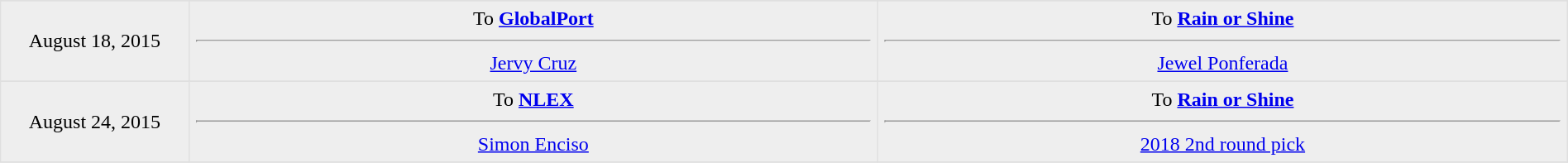<table border=1 style="border-collapse:collapse; text-align: center; width: 100%" bordercolor="#DFDFDF"  cellpadding="5">
<tr>
</tr>
<tr bgcolor="eeeeee">
<td style="width:12%">August 18, 2015<br></td>
<td style="width:44%" valign="top">To <strong><a href='#'>GlobalPort</a></strong><hr> <a href='#'>Jervy Cruz</a></td>
<td style="width:44%" valign="top">To <strong><a href='#'>Rain or Shine</a></strong><hr><a href='#'>Jewel Ponferada</a></td>
</tr>
<tr>
</tr>
<tr bgcolor="eeeeee">
<td style="width:12%">August 24, 2015<br></td>
<td style="width:44%" valign="top">To <strong><a href='#'>NLEX</a></strong><hr> <a href='#'>Simon Enciso</a></td>
<td style="width:44%" valign="top">To <strong><a href='#'>Rain or Shine</a></strong><hr><a href='#'>2018 2nd round pick</a></td>
</tr>
<tr>
</tr>
</table>
